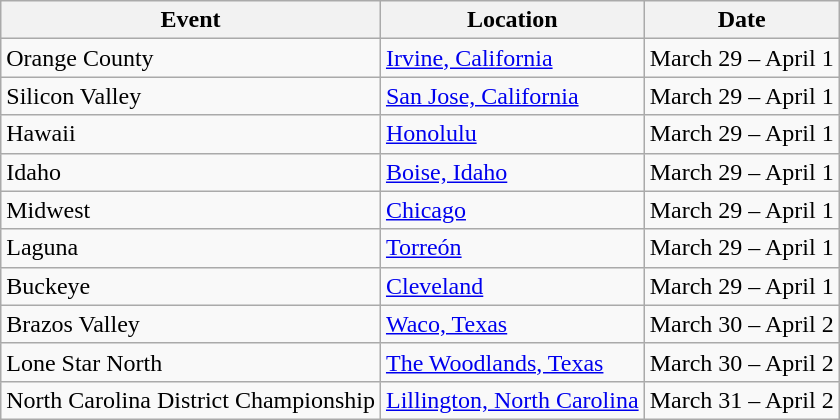<table class="wikitable">
<tr>
<th>Event</th>
<th>Location</th>
<th>Date</th>
</tr>
<tr>
<td>Orange County</td>
<td><a href='#'>Irvine, California</a></td>
<td>March 29 – April 1</td>
</tr>
<tr>
<td>Silicon Valley</td>
<td><a href='#'>San Jose, California</a></td>
<td>March 29 – April 1</td>
</tr>
<tr>
<td>Hawaii</td>
<td><a href='#'>Honolulu</a></td>
<td>March 29 – April 1</td>
</tr>
<tr>
<td>Idaho</td>
<td><a href='#'>Boise, Idaho</a></td>
<td>March 29 – April 1</td>
</tr>
<tr>
<td>Midwest</td>
<td><a href='#'>Chicago</a></td>
<td>March 29 – April 1</td>
</tr>
<tr>
<td>Laguna</td>
<td><a href='#'>Torreón</a></td>
<td>March 29 – April 1</td>
</tr>
<tr>
<td>Buckeye</td>
<td><a href='#'>Cleveland</a></td>
<td>March 29 – April 1</td>
</tr>
<tr>
<td>Brazos Valley</td>
<td><a href='#'>Waco, Texas</a></td>
<td>March 30 – April 2</td>
</tr>
<tr>
<td>Lone Star North</td>
<td><a href='#'>The Woodlands, Texas</a></td>
<td>March 30 – April 2</td>
</tr>
<tr>
<td>North Carolina District Championship</td>
<td><a href='#'>Lillington, North Carolina</a></td>
<td>March 31 – April 2</td>
</tr>
</table>
